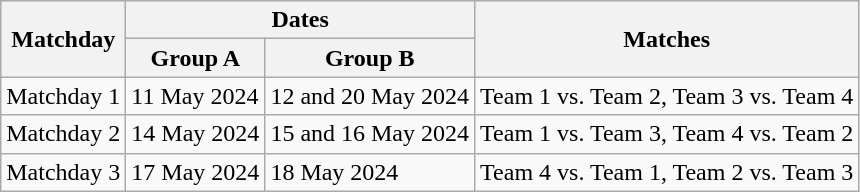<table class="wikitable">
<tr>
<th rowspan=2>Matchday</th>
<th colspan=2>Dates</th>
<th rowspan=2>Matches</th>
</tr>
<tr>
<th>Group A</th>
<th>Group B</th>
</tr>
<tr>
<td>Matchday 1</td>
<td>11 May 2024</td>
<td>12 and 20 May 2024</td>
<td>Team 1 vs. Team 2, Team 3 vs. Team 4</td>
</tr>
<tr>
<td>Matchday 2</td>
<td>14 May 2024</td>
<td>15 and 16 May 2024</td>
<td>Team 1 vs. Team 3, Team 4 vs. Team 2</td>
</tr>
<tr>
<td>Matchday 3</td>
<td>17 May 2024</td>
<td>18 May 2024</td>
<td>Team 4 vs. Team 1, Team 2 vs. Team 3</td>
</tr>
</table>
